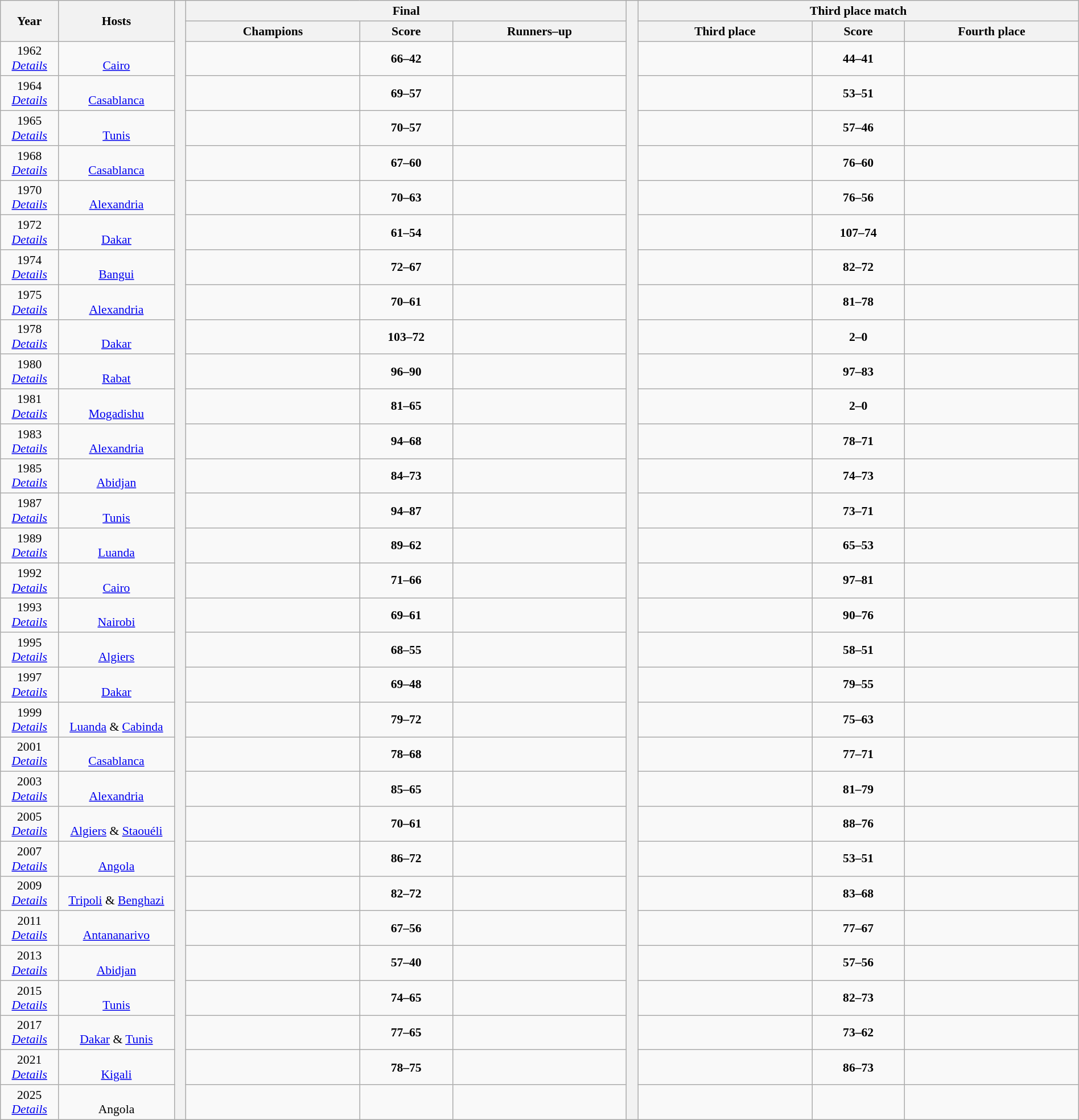<table class=wikitable style="text-align:center; font-size:90%; width:100%">
<tr>
<th rowspan=2 width=5%>Year</th>
<th rowspan=2 width=10%>Hosts</th>
<th width=1% rowspan=33></th>
<th colspan=3>Final</th>
<th width=1% rowspan=33></th>
<th colspan=3>Third place match</th>
</tr>
<tr>
<th width=15%>Champions</th>
<th width=8%>Score</th>
<th width=15%>Runners–up</th>
<th width=15%>Third place</th>
<th width=8%>Score</th>
<th width=15%>Fourth place</th>
</tr>
<tr>
<td>1962 <br> <em><a href='#'>Details</a></em></td>
<td><br><a href='#'>Cairo</a></td>
<td><strong></strong></td>
<td><strong>66–42</strong></td>
<td></td>
<td></td>
<td><strong>44–41</strong></td>
<td></td>
</tr>
<tr>
<td>1964 <br> <em><a href='#'>Details</a></em></td>
<td><br><a href='#'>Casablanca</a></td>
<td><strong></strong></td>
<td><strong>69–57</strong></td>
<td></td>
<td></td>
<td><strong>53–51</strong></td>
<td></td>
</tr>
<tr>
<td>1965 <br> <em><a href='#'>Details</a></em></td>
<td><br><a href='#'>Tunis</a></td>
<td><strong></strong></td>
<td><strong>70–57</strong></td>
<td></td>
<td></td>
<td><strong>57–46</strong></td>
<td></td>
</tr>
<tr>
<td>1968 <br> <em><a href='#'>Details</a></em></td>
<td><br><a href='#'>Casablanca</a></td>
<td><strong></strong></td>
<td><strong>67–60</strong></td>
<td></td>
<td></td>
<td><strong>76–60</strong></td>
<td></td>
</tr>
<tr>
<td>1970 <br> <em><a href='#'>Details</a></em></td>
<td><br><a href='#'>Alexandria</a></td>
<td><strong></strong></td>
<td><strong>70–63</strong></td>
<td></td>
<td></td>
<td><strong>76–56</strong></td>
<td></td>
</tr>
<tr>
<td>1972 <br> <em><a href='#'>Details</a></em></td>
<td><br><a href='#'>Dakar</a></td>
<td><strong></strong></td>
<td><strong>61–54</strong></td>
<td></td>
<td></td>
<td><strong>107–74</strong></td>
<td></td>
</tr>
<tr>
<td>1974 <br> <em><a href='#'>Details</a></em></td>
<td><br><a href='#'>Bangui</a></td>
<td><strong></strong></td>
<td><strong>72–67</strong></td>
<td></td>
<td></td>
<td><strong>82–72</strong></td>
<td></td>
</tr>
<tr>
<td>1975 <br> <em><a href='#'>Details</a></em></td>
<td><br><a href='#'>Alexandria</a></td>
<td><strong></strong></td>
<td><strong>70–61</strong></td>
<td></td>
<td></td>
<td><strong>81–78</strong></td>
<td></td>
</tr>
<tr>
<td>1978 <br> <em><a href='#'>Details</a></em></td>
<td><br><a href='#'>Dakar</a></td>
<td><strong></strong></td>
<td><strong>103–72</strong></td>
<td></td>
<td></td>
<td><strong>2–0</strong></td>
<td></td>
</tr>
<tr>
<td>1980 <br> <em><a href='#'>Details</a></em></td>
<td><br><a href='#'>Rabat</a></td>
<td><strong></strong></td>
<td><strong>96–90</strong></td>
<td></td>
<td></td>
<td><strong>97–83</strong></td>
<td></td>
</tr>
<tr>
<td>1981 <br> <em><a href='#'>Details</a></em></td>
<td><br><a href='#'>Mogadishu</a></td>
<td><strong></strong></td>
<td><strong>81–65</strong></td>
<td></td>
<td></td>
<td><strong>2–0</strong></td>
<td></td>
</tr>
<tr>
<td>1983 <br> <em><a href='#'>Details</a></em></td>
<td><br><a href='#'>Alexandria</a></td>
<td><strong></strong></td>
<td><strong>94–68</strong></td>
<td></td>
<td></td>
<td><strong>78–71</strong></td>
<td></td>
</tr>
<tr>
<td>1985 <br> <em><a href='#'>Details</a></em></td>
<td><br><a href='#'>Abidjan</a></td>
<td><strong></strong></td>
<td><strong>84–73</strong></td>
<td></td>
<td></td>
<td><strong>74–73</strong></td>
<td></td>
</tr>
<tr>
<td>1987 <br> <em><a href='#'>Details</a></em></td>
<td><br><a href='#'>Tunis</a></td>
<td><strong></strong></td>
<td><strong>94–87</strong></td>
<td></td>
<td></td>
<td><strong>73–71</strong></td>
<td></td>
</tr>
<tr>
<td>1989 <br> <em><a href='#'>Details</a></em></td>
<td><br><a href='#'>Luanda</a></td>
<td><strong></strong></td>
<td><strong>89–62</strong></td>
<td></td>
<td></td>
<td><strong>65–53</strong></td>
<td></td>
</tr>
<tr>
<td>1992 <br> <em><a href='#'>Details</a></em></td>
<td><br><a href='#'>Cairo</a></td>
<td><strong></strong></td>
<td><strong>71–66</strong></td>
<td></td>
<td></td>
<td><strong>97–81</strong></td>
<td></td>
</tr>
<tr>
<td>1993 <br> <em><a href='#'>Details</a></em></td>
<td><br><a href='#'>Nairobi</a></td>
<td><strong></strong></td>
<td><strong>69–61</strong></td>
<td></td>
<td></td>
<td><strong>90–76</strong></td>
<td></td>
</tr>
<tr>
<td>1995 <br> <em><a href='#'>Details</a></em></td>
<td><br><a href='#'>Algiers</a></td>
<td><strong></strong></td>
<td><strong>68–55</strong></td>
<td></td>
<td></td>
<td><strong>58–51</strong></td>
<td></td>
</tr>
<tr>
<td>1997 <br> <em><a href='#'>Details</a></em></td>
<td><br><a href='#'>Dakar</a></td>
<td><strong></strong></td>
<td><strong>69–48</strong></td>
<td></td>
<td></td>
<td><strong>79–55</strong></td>
<td></td>
</tr>
<tr>
<td>1999 <br> <em><a href='#'>Details</a></em></td>
<td><br><a href='#'>Luanda</a> & <a href='#'>Cabinda</a></td>
<td><strong></strong></td>
<td><strong>79–72</strong></td>
<td></td>
<td></td>
<td><strong>75–63</strong></td>
<td></td>
</tr>
<tr>
<td>2001 <br> <em><a href='#'>Details</a></em></td>
<td><br><a href='#'>Casablanca</a></td>
<td><strong></strong></td>
<td><strong>78–68</strong></td>
<td></td>
<td></td>
<td><strong>77–71</strong></td>
<td></td>
</tr>
<tr>
<td>2003 <br> <em><a href='#'>Details</a></em></td>
<td><br><a href='#'>Alexandria</a></td>
<td><strong></strong></td>
<td><strong>85–65</strong></td>
<td></td>
<td></td>
<td><strong>81–79</strong></td>
<td></td>
</tr>
<tr>
<td>2005 <br> <em><a href='#'>Details</a></em></td>
<td><br><a href='#'>Algiers</a> & <a href='#'>Staouéli</a></td>
<td><strong></strong></td>
<td><strong>70–61</strong></td>
<td></td>
<td></td>
<td><strong>88–76</strong></td>
<td></td>
</tr>
<tr>
<td>2007 <br> <em><a href='#'>Details</a></em></td>
<td><br><a href='#'>Angola</a></td>
<td><strong></strong></td>
<td><strong>86–72</strong></td>
<td></td>
<td></td>
<td><strong>53–51</strong></td>
<td></td>
</tr>
<tr>
<td>2009 <br> <em><a href='#'>Details</a></em></td>
<td><br><a href='#'>Tripoli</a> & <a href='#'>Benghazi</a></td>
<td><strong></strong></td>
<td><strong>82–72</strong></td>
<td></td>
<td></td>
<td><strong>83–68</strong></td>
<td></td>
</tr>
<tr>
<td>2011 <br> <em><a href='#'>Details</a></em></td>
<td><br><a href='#'>Antananarivo</a></td>
<td><strong></strong></td>
<td><strong>67–56</strong></td>
<td></td>
<td></td>
<td><strong>77–67</strong></td>
<td></td>
</tr>
<tr>
<td>2013 <br> <em><a href='#'>Details</a></em></td>
<td><br><a href='#'>Abidjan</a></td>
<td><strong></strong></td>
<td><strong>57–40</strong></td>
<td></td>
<td></td>
<td><strong>57–56</strong></td>
<td></td>
</tr>
<tr>
<td>2015 <br> <em><a href='#'>Details</a></em></td>
<td><br><a href='#'>Tunis</a></td>
<td><strong></strong></td>
<td><strong>74–65</strong></td>
<td></td>
<td></td>
<td><strong>82–73</strong></td>
<td></td>
</tr>
<tr>
<td>2017 <br> <em><a href='#'>Details</a></em></td>
<td> <br><a href='#'>Dakar</a> & <a href='#'>Tunis</a></td>
<td><strong></strong></td>
<td><strong>77–65</strong></td>
<td></td>
<td></td>
<td><strong>73–62</strong></td>
<td></td>
</tr>
<tr>
<td>2021 <br> <em><a href='#'>Details</a></em></td>
<td><br><a href='#'>Kigali</a></td>
<td><strong></strong></td>
<td><strong>78–75</strong></td>
<td></td>
<td></td>
<td><strong>86–73</strong></td>
<td></td>
</tr>
<tr>
<td>2025 <br> <em><a href='#'>Details</a></em></td>
<td><br>Angola</td>
<td></td>
<td></td>
<td></td>
<td></td>
<td></td>
<td></td>
</tr>
</table>
